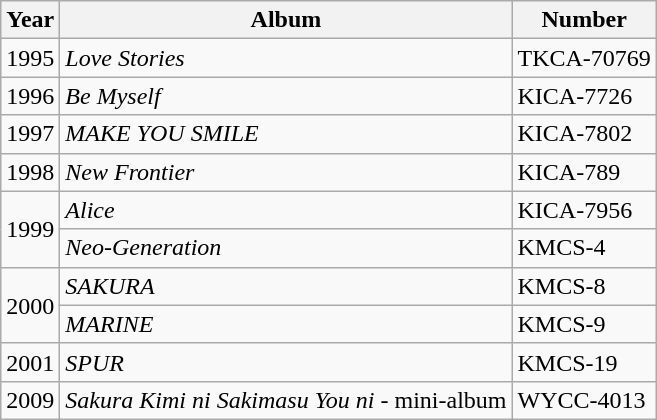<table class="wikitable sortable">
<tr>
<th>Year</th>
<th>Album</th>
<th>Number</th>
</tr>
<tr>
<td>1995</td>
<td><em>Love Stories</em></td>
<td>TKCA-70769</td>
</tr>
<tr>
<td>1996</td>
<td><em>Be Myself</em></td>
<td>KICA-7726</td>
</tr>
<tr>
<td>1997</td>
<td><em>MAKE YOU SMILE</em></td>
<td>KICA-7802</td>
</tr>
<tr>
<td>1998</td>
<td><em>New Frontier</em></td>
<td>KICA-789</td>
</tr>
<tr>
<td rowspan="2">1999</td>
<td><em>Alice</em></td>
<td>KICA-7956</td>
</tr>
<tr>
<td><em>Neo-Generation</em></td>
<td>KMCS-4</td>
</tr>
<tr>
<td rowspan="2">2000</td>
<td><em>SAKURA</em></td>
<td>KMCS-8</td>
</tr>
<tr>
<td><em>MARINE</em></td>
<td>KMCS-9</td>
</tr>
<tr>
<td>2001</td>
<td><em>SPUR</em></td>
<td>KMCS-19</td>
</tr>
<tr>
<td>2009</td>
<td><em>Sakura Kimi ni Sakimasu You ni</em> - mini-album </td>
<td>WYCC-4013</td>
</tr>
</table>
